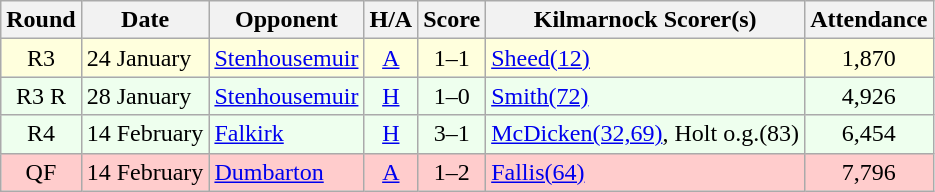<table class="wikitable" style="text-align:center">
<tr>
<th>Round</th>
<th>Date</th>
<th>Opponent</th>
<th>H/A</th>
<th>Score</th>
<th>Kilmarnock Scorer(s)</th>
<th>Attendance</th>
</tr>
<tr bgcolor=#FFFFDD>
<td>R3</td>
<td align=left>24 January</td>
<td align=left><a href='#'>Stenhousemuir</a></td>
<td><a href='#'>A</a></td>
<td>1–1</td>
<td align=left><a href='#'>Sheed(12)</a></td>
<td>1,870</td>
</tr>
<tr bgcolor=#EEFFEE>
<td>R3 R</td>
<td align=left>28 January</td>
<td align=left><a href='#'>Stenhousemuir</a></td>
<td><a href='#'>H</a></td>
<td>1–0</td>
<td align=left><a href='#'>Smith(72)</a></td>
<td>4,926</td>
</tr>
<tr bgcolor=#EEFFEE>
<td>R4</td>
<td align=left>14 February</td>
<td align=left><a href='#'>Falkirk</a></td>
<td><a href='#'>H</a></td>
<td>3–1</td>
<td align=left><a href='#'>McDicken(32,69)</a>, Holt o.g.(83)</td>
<td>6,454</td>
</tr>
<tr bgcolor=#FFCCCC>
<td>QF</td>
<td align=left>14 February</td>
<td align=left><a href='#'>Dumbarton</a></td>
<td><a href='#'>A</a></td>
<td>1–2</td>
<td align=left><a href='#'>Fallis(64)</a></td>
<td>7,796</td>
</tr>
</table>
